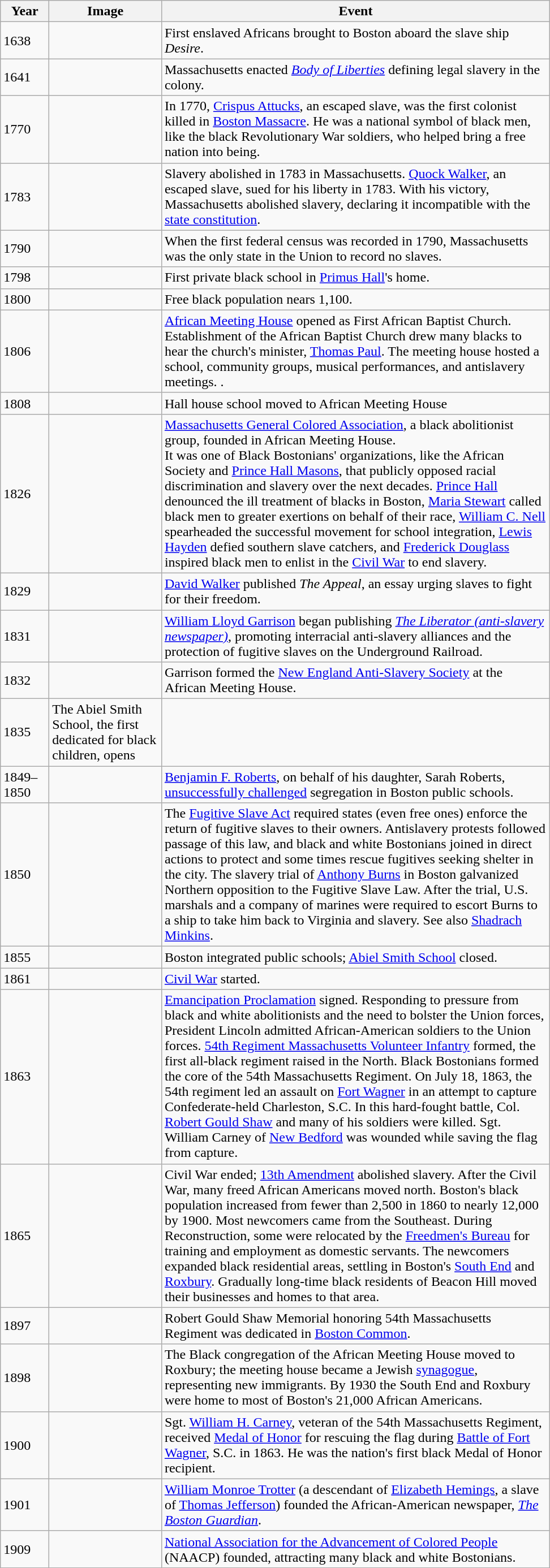<table class="wikitable sortable">
<tr>
<th scope="col" style="width:50px;">Year</th>
<th scope="col" style="width:125px;">Image</th>
<th scope="col" style="width:450px;">Event</th>
</tr>
<tr>
<td>1638</td>
<td></td>
<td>First enslaved Africans brought to Boston aboard the slave ship <em>Desire</em>.</td>
</tr>
<tr>
<td>1641</td>
<td></td>
<td>Massachusetts enacted <em><a href='#'>Body of Liberties</a></em> defining legal slavery in the colony.</td>
</tr>
<tr>
<td>1770</td>
<td></td>
<td>In 1770, <a href='#'>Crispus Attucks</a>, an escaped slave, was the first colonist killed in <a href='#'>Boston Massacre</a>. He was a national symbol of black men, like the black Revolutionary War soldiers, who helped bring a free nation into being.</td>
</tr>
<tr>
<td>1783</td>
<td></td>
<td>Slavery abolished in 1783 in Massachusetts. <a href='#'>Quock Walker</a>, an escaped slave, sued for his liberty in 1783. With his victory, Massachusetts abolished slavery, declaring it incompatible with the <a href='#'>state constitution</a>.</td>
</tr>
<tr>
<td>1790</td>
<td></td>
<td>When the first federal census was recorded in 1790, Massachusetts was the only state in the Union to record no slaves.</td>
</tr>
<tr>
<td>1798</td>
<td></td>
<td>First private black school in <a href='#'>Primus Hall</a>'s home.</td>
</tr>
<tr>
<td>1800</td>
<td></td>
<td>Free black population nears 1,100.</td>
</tr>
<tr>
<td>1806</td>
<td></td>
<td><a href='#'>African Meeting House</a> opened as First African Baptist Church. Establishment of the African Baptist Church drew many blacks to hear the church's minister, <a href='#'>Thomas Paul</a>. The meeting house hosted a school, community groups, musical performances, and antislavery meetings. .</td>
</tr>
<tr>
<td>1808</td>
<td></td>
<td>Hall house school moved to African Meeting House</td>
</tr>
<tr>
<td>1826</td>
<td></td>
<td><a href='#'>Massachusetts General Colored Association</a>, a black abolitionist group, founded in African Meeting House.<br>It was one of Black Bostonians' organizations, like the African Society and <a href='#'>Prince Hall Masons</a>, that publicly opposed racial discrimination and slavery over the next decades. <a href='#'>Prince Hall</a> denounced the ill treatment of blacks in Boston, <a href='#'>Maria Stewart</a> called black men to greater exertions on behalf of their race, <a href='#'>William C. Nell</a> spearheaded the successful movement for school integration, <a href='#'>Lewis Hayden</a> defied southern slave catchers, and <a href='#'>Frederick Douglass</a> inspired black men to enlist in the <a href='#'>Civil War</a> to end slavery.</td>
</tr>
<tr>
<td>1829</td>
<td></td>
<td><a href='#'>David Walker</a> published <em>The Appeal</em>, an essay urging slaves to fight for their freedom.</td>
</tr>
<tr>
<td>1831</td>
<td></td>
<td><a href='#'>William Lloyd Garrison</a> began publishing <em><a href='#'>The Liberator (anti-slavery newspaper)</a></em>, promoting interracial anti-slavery alliances and the protection of fugitive slaves on the Underground Railroad.</td>
</tr>
<tr>
<td>1832</td>
<td></td>
<td>Garrison formed the <a href='#'>New England Anti-Slavery Society</a> at the African Meeting House.</td>
</tr>
<tr>
<td>1835</td>
<td>The Abiel Smith School, the first dedicated for black children, opens</td>
</tr>
<tr>
<td>1849–1850</td>
<td></td>
<td><a href='#'>Benjamin F. Roberts</a>, on behalf of his daughter, Sarah Roberts, <a href='#'>unsuccessfully challenged</a> segregation in Boston public schools.</td>
</tr>
<tr>
<td>1850</td>
<td></td>
<td>The <a href='#'>Fugitive Slave Act</a> required states (even free ones) enforce the return of fugitive slaves to their owners. Antislavery protests followed passage of this law, and black and white Bostonians joined in direct actions to protect and some times rescue fugitives seeking shelter in the city. The slavery trial of <a href='#'>Anthony Burns</a> in Boston galvanized Northern opposition to the Fugitive Slave Law. After the trial, U.S. marshals and a company of marines were required to escort Burns to a ship to take him back to Virginia and slavery. See also <a href='#'>Shadrach Minkins</a>.</td>
</tr>
<tr>
<td>1855</td>
<td></td>
<td>Boston integrated public schools; <a href='#'>Abiel Smith School</a> closed.</td>
</tr>
<tr>
<td>1861</td>
<td></td>
<td><a href='#'>Civil War</a> started.</td>
</tr>
<tr>
<td>1863</td>
<td></td>
<td><a href='#'>Emancipation Proclamation</a> signed.  Responding to pressure from black and white abolitionists and the need to bolster the Union forces, President Lincoln admitted African-American soldiers to the Union forces. <a href='#'>54th Regiment Massachusetts Volunteer Infantry</a> formed, the first all-black regiment raised in the North. Black Bostonians formed the core of the 54th Massachusetts Regiment. On July 18, 1863, the 54th regiment led an assault on <a href='#'>Fort Wagner</a> in an attempt to capture Confederate-held Charleston, S.C. In this hard-fought battle, Col. <a href='#'>Robert Gould Shaw</a> and many of his soldiers were killed. Sgt. William Carney of <a href='#'>New Bedford</a> was wounded while saving the flag from capture.</td>
</tr>
<tr>
<td>1865</td>
<td></td>
<td>Civil War ended; <a href='#'>13th Amendment</a> abolished slavery. After the Civil War, many freed African Americans moved north. Boston's black population increased from fewer than 2,500 in 1860 to nearly 12,000 by 1900. Most newcomers came from the Southeast. During Reconstruction, some were relocated by the <a href='#'>Freedmen's Bureau</a> for training and employment as domestic servants. The newcomers expanded black residential areas, settling in Boston's <a href='#'>South End</a> and <a href='#'>Roxbury</a>. Gradually long-time black residents of Beacon Hill moved their businesses and homes to that area.</td>
</tr>
<tr>
<td>1897</td>
<td></td>
<td>Robert Gould Shaw Memorial honoring 54th Massachusetts Regiment was dedicated in <a href='#'>Boston Common</a>.</td>
</tr>
<tr>
<td>1898</td>
<td></td>
<td>The Black congregation of the African Meeting House moved to Roxbury; the meeting house became a Jewish <a href='#'>synagogue</a>, representing new immigrants. By 1930 the South End and Roxbury were home to most of Boston's 21,000 African Americans.</td>
</tr>
<tr>
<td>1900</td>
<td></td>
<td>Sgt. <a href='#'>William H. Carney</a>, veteran of the 54th Massachusetts Regiment, received <a href='#'>Medal of Honor</a> for rescuing the flag during <a href='#'>Battle of Fort Wagner</a>, S.C. in 1863.  He was the nation's first black Medal of Honor recipient.</td>
</tr>
<tr>
<td>1901</td>
<td></td>
<td><a href='#'>William Monroe Trotter</a> (a descendant of <a href='#'>Elizabeth Hemings</a>, a slave of <a href='#'>Thomas Jefferson</a>) founded the African-American newspaper, <em><a href='#'>The Boston Guardian</a></em>.</td>
</tr>
<tr>
<td>1909</td>
<td></td>
<td><a href='#'>National Association for the Advancement of Colored People</a> (NAACP) founded, attracting many black and white Bostonians.</td>
</tr>
</table>
